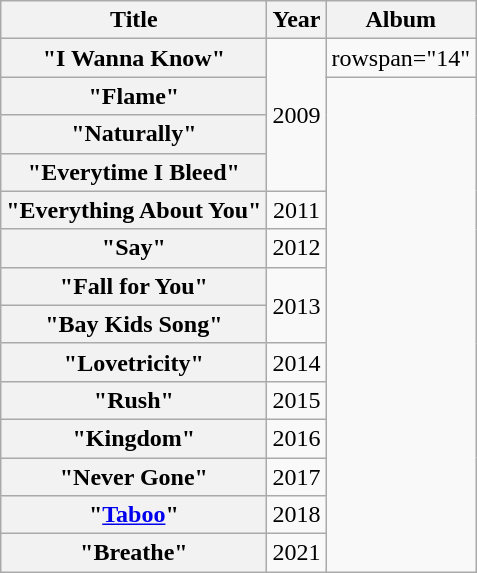<table class="wikitable plainrowheaders" style="text-align:center;">
<tr>
<th scope="col">Title</th>
<th scope="col">Year</th>
<th scope="col">Album</th>
</tr>
<tr>
<th scope="row">"I Wanna Know"</th>
<td rowspan="4">2009</td>
<td>rowspan="14" </td>
</tr>
<tr>
<th scope="row">"Flame"</th>
</tr>
<tr>
<th scope="row">"Naturally"</th>
</tr>
<tr>
<th scope="row">"Everytime I Bleed"</th>
</tr>
<tr>
<th scope="row">"Everything About You"</th>
<td rowspan="1">2011</td>
</tr>
<tr>
<th scope="row">"Say"</th>
<td rowspan="1">2012</td>
</tr>
<tr>
<th scope="row">"Fall for You"</th>
<td rowspan="2">2013</td>
</tr>
<tr>
<th scope="row">"Bay Kids Song"</th>
</tr>
<tr>
<th scope="row">"Lovetricity"</th>
<td rowspan="1">2014</td>
</tr>
<tr>
<th scope="row">"Rush"</th>
<td rowspan="1">2015</td>
</tr>
<tr>
<th scope="row">"Kingdom"</th>
<td rowspan="1">2016</td>
</tr>
<tr>
<th scope="row">"Never Gone"</th>
<td rowspan="1">2017</td>
</tr>
<tr>
<th scope="row">"<a href='#'>Taboo</a>"</th>
<td rowspan="1">2018</td>
</tr>
<tr>
<th scope="row">"Breathe"</th>
<td rowspan="1">2021</td>
</tr>
</table>
